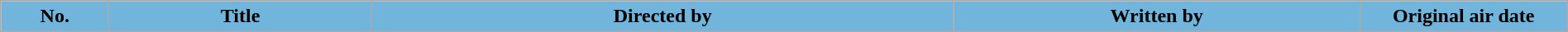<table class="wikitable plainrowheaders" style="width:100%; margin:auto;">
<tr>
<th scope="col" style="background-color: #71B5DC; color: black; width:5em;">No.</th>
<th scope="col" style="background-color: #71B5DC; color: black;">Title</th>
<th scope="col" style="background-color: #71B5DC; color: black;">Directed by</th>
<th scope="col" style="background-color: #71B5DC; color: black; width:20em;">Written by</th>
<th scope="col" style="background-color: #71B5DC; color: black; width:10em;">Original air date<br>

</th>
</tr>
</table>
